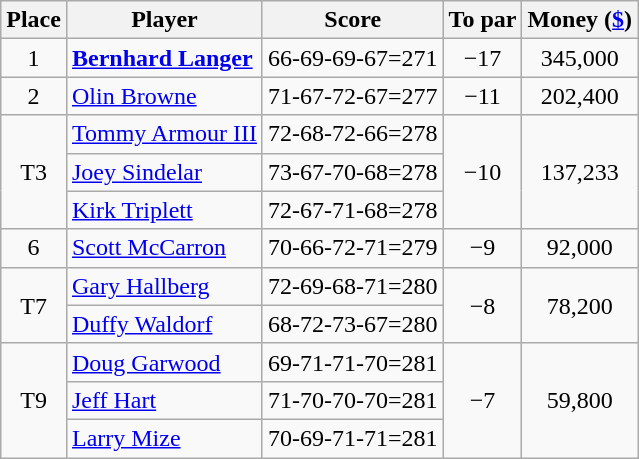<table class="wikitable">
<tr>
<th>Place</th>
<th>Player</th>
<th>Score</th>
<th>To par</th>
<th>Money (<a href='#'>$</a>)</th>
</tr>
<tr>
<td align=center>1</td>
<td> <strong><a href='#'>Bernhard Langer</a></strong></td>
<td>66-69-69-67=271</td>
<td align=center>−17</td>
<td align=center>345,000</td>
</tr>
<tr>
<td align=center>2</td>
<td> <a href='#'>Olin Browne</a></td>
<td>71-67-72-67=277</td>
<td align=center>−11</td>
<td align=center>202,400</td>
</tr>
<tr>
<td rowspan="3" style="text-align:center;">T3</td>
<td> <a href='#'>Tommy Armour III</a></td>
<td>72-68-72-66=278</td>
<td rowspan="3" style="text-align:center;">−10</td>
<td rowspan="3" style="text-align:center;">137,233</td>
</tr>
<tr>
<td> <a href='#'>Joey Sindelar</a></td>
<td>73-67-70-68=278</td>
</tr>
<tr>
<td> <a href='#'>Kirk Triplett</a></td>
<td>72-67-71-68=278</td>
</tr>
<tr>
<td align=center>6</td>
<td> <a href='#'>Scott McCarron</a></td>
<td>70-66-72-71=279</td>
<td align=center>−9</td>
<td align=center>92,000</td>
</tr>
<tr>
<td rowspan="2" style="text-align:center;">T7</td>
<td> <a href='#'>Gary Hallberg</a></td>
<td>72-69-68-71=280</td>
<td rowspan="2" style="text-align:center;">−8</td>
<td rowspan="2" style="text-align:center;">78,200</td>
</tr>
<tr>
<td> <a href='#'>Duffy Waldorf</a></td>
<td>68-72-73-67=280</td>
</tr>
<tr>
<td rowspan="3" style="text-align:center;">T9</td>
<td> <a href='#'>Doug Garwood</a></td>
<td>69-71-71-70=281</td>
<td rowspan="3" style="text-align:center;">−7</td>
<td rowspan="3" style="text-align:center;">59,800</td>
</tr>
<tr>
<td> <a href='#'>Jeff Hart</a></td>
<td>71-70-70-70=281</td>
</tr>
<tr>
<td> <a href='#'>Larry Mize</a></td>
<td>70-69-71-71=281</td>
</tr>
</table>
